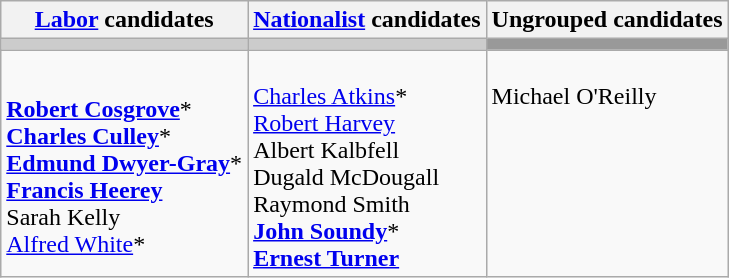<table class="wikitable">
<tr>
<th><a href='#'>Labor</a> candidates</th>
<th><a href='#'>Nationalist</a> candidates</th>
<th>Ungrouped candidates</th>
</tr>
<tr bgcolor="#cccccc">
<td></td>
<td></td>
<td bgcolor="#999999"></td>
</tr>
<tr>
<td><br><strong><a href='#'>Robert Cosgrove</a></strong>*<br>
<strong><a href='#'>Charles Culley</a></strong>*<br>
<strong><a href='#'>Edmund Dwyer-Gray</a></strong>*<br>
<strong><a href='#'>Francis Heerey</a></strong><br>
Sarah Kelly<br>
<a href='#'>Alfred White</a>*</td>
<td><br><a href='#'>Charles Atkins</a>*<br>
<a href='#'>Robert Harvey</a><br>
Albert Kalbfell<br>
Dugald McDougall<br>
Raymond Smith<br>
<strong><a href='#'>John Soundy</a></strong>*<br>
<strong><a href='#'>Ernest Turner</a></strong></td>
<td valign=top><br>Michael O'Reilly</td>
</tr>
</table>
